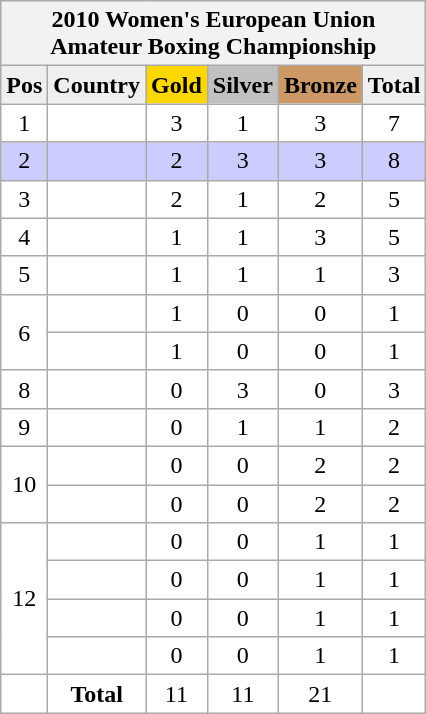<table class="wikitable">
<tr>
<th colspan=7 style="border-right:0px;";><strong>2010 Women's European Union<br>Amateur Boxing Championship</strong></th>
</tr>
<tr bgcolor="#efefef">
<td><strong>Pos</strong></td>
<td><strong>Country</strong></td>
<td bgcolor="gold"><strong>Gold</strong></td>
<td bgcolor="silver"><strong>Silver</strong></td>
<td bgcolor="CC9966"><strong>Bronze</strong></td>
<td><strong>Total</strong></td>
</tr>
<tr bgcolor="#FFFFFF" align="center">
<td>1</td>
<td align="left"></td>
<td>3</td>
<td>1</td>
<td>3</td>
<td>7</td>
</tr>
<tr bgcolor="#CCCCFF" align="center">
<td>2</td>
<td align="left"></td>
<td>2</td>
<td>3</td>
<td>3</td>
<td>8</td>
</tr>
<tr bgcolor="#FFFFFF" align="center">
<td>3</td>
<td align="left"></td>
<td>2</td>
<td>1</td>
<td>2</td>
<td>5</td>
</tr>
<tr bgcolor="#FFFFFF" align="center">
<td>4</td>
<td align="left"></td>
<td>1</td>
<td>1</td>
<td>3</td>
<td>5</td>
</tr>
<tr bgcolor="#FFFFFF" align="center">
<td>5</td>
<td align="left"></td>
<td>1</td>
<td>1</td>
<td>1</td>
<td>3</td>
</tr>
<tr bgcolor="#FFFFFF" align="center">
<td rowspan="2">6</td>
<td align="left"></td>
<td>1</td>
<td>0</td>
<td>0</td>
<td>1</td>
</tr>
<tr bgcolor="#FFFFFF" align="center">
<td align="left"></td>
<td>1</td>
<td>0</td>
<td>0</td>
<td>1</td>
</tr>
<tr bgcolor="#FFFFFF" align="center">
<td>8</td>
<td align="left"></td>
<td>0</td>
<td>3</td>
<td>0</td>
<td>3</td>
</tr>
<tr bgcolor="#FFFFFF" align="center">
<td>9</td>
<td align="left"></td>
<td>0</td>
<td>1</td>
<td>1</td>
<td>2</td>
</tr>
<tr bgcolor="#FFFFFF" align="center">
<td rowspan="2">10</td>
<td align="left"></td>
<td>0</td>
<td>0</td>
<td>2</td>
<td>2</td>
</tr>
<tr bgcolor="#FFFFFF" align="center">
<td align="left"></td>
<td>0</td>
<td>0</td>
<td>2</td>
<td>2</td>
</tr>
<tr bgcolor="#FFFFFF" align="center">
<td rowspan="4">12</td>
<td align="left"></td>
<td>0</td>
<td>0</td>
<td>1</td>
<td>1</td>
</tr>
<tr bgcolor="#FFFFFF" align="center">
<td align="left"></td>
<td>0</td>
<td>0</td>
<td>1</td>
<td>1</td>
</tr>
<tr bgcolor="#FFFFFF" align="center">
<td align="left"></td>
<td>0</td>
<td>0</td>
<td>1</td>
<td>1</td>
</tr>
<tr bgcolor="#FFFFFF" align="center">
<td align="left"></td>
<td>0</td>
<td>0</td>
<td>1</td>
<td>1</td>
</tr>
<tr bgcolor="#FFFFFF" align="center">
<td></td>
<td align="center"><strong>Total</strong></td>
<td>11</td>
<td>11</td>
<td>21</td>
<td></td>
</tr>
</table>
